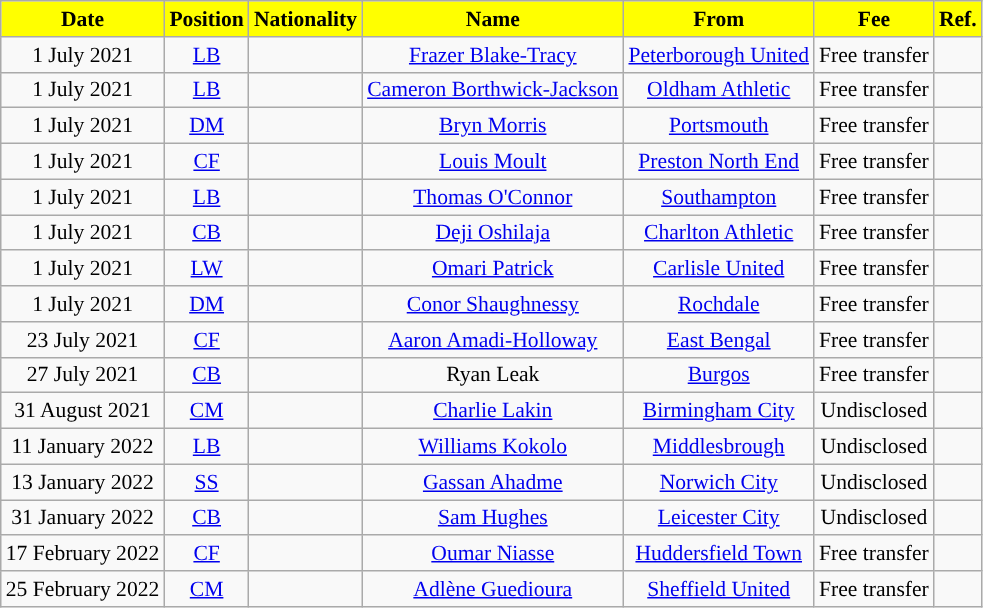<table class="wikitable"  style="text-align:center; font-size:90%; ">
<tr>
<th style="background:yellow;">Date</th>
<th style="background:yellow;">Position</th>
<th style="background:yellow;">Nationality</th>
<th style="background:yellow;">Name</th>
<th style="background:yellow;">From</th>
<th style="background:yellow;">Fee</th>
<th style="background:yellow;">Ref.</th>
</tr>
<tr>
<td>1 July 2021</td>
<td><a href='#'>LB</a></td>
<td></td>
<td><a href='#'>Frazer Blake-Tracy</a></td>
<td> <a href='#'>Peterborough United</a></td>
<td>Free transfer</td>
<td></td>
</tr>
<tr>
<td>1 July 2021</td>
<td><a href='#'>LB</a></td>
<td></td>
<td><a href='#'>Cameron Borthwick-Jackson</a></td>
<td> <a href='#'>Oldham Athletic</a></td>
<td>Free transfer</td>
<td></td>
</tr>
<tr>
<td>1 July 2021</td>
<td><a href='#'>DM</a></td>
<td></td>
<td><a href='#'>Bryn Morris</a></td>
<td> <a href='#'>Portsmouth</a></td>
<td>Free transfer</td>
<td></td>
</tr>
<tr>
<td>1 July 2021</td>
<td><a href='#'>CF</a></td>
<td></td>
<td><a href='#'>Louis Moult</a></td>
<td> <a href='#'>Preston North End</a></td>
<td>Free transfer</td>
<td></td>
</tr>
<tr>
<td>1 July 2021</td>
<td><a href='#'>LB</a></td>
<td></td>
<td><a href='#'>Thomas O'Connor</a></td>
<td> <a href='#'>Southampton</a></td>
<td>Free transfer</td>
<td></td>
</tr>
<tr>
<td>1 July 2021</td>
<td><a href='#'>CB</a></td>
<td></td>
<td><a href='#'>Deji Oshilaja</a></td>
<td> <a href='#'>Charlton Athletic</a></td>
<td>Free transfer</td>
<td></td>
</tr>
<tr>
<td>1 July 2021</td>
<td><a href='#'>LW</a></td>
<td></td>
<td><a href='#'>Omari Patrick</a></td>
<td> <a href='#'>Carlisle United</a></td>
<td>Free transfer</td>
<td></td>
</tr>
<tr>
<td>1 July 2021</td>
<td><a href='#'>DM</a></td>
<td></td>
<td><a href='#'>Conor Shaughnessy</a></td>
<td> <a href='#'>Rochdale</a></td>
<td>Free transfer</td>
<td></td>
</tr>
<tr>
<td>23 July 2021</td>
<td><a href='#'>CF</a></td>
<td></td>
<td><a href='#'>Aaron Amadi-Holloway</a></td>
<td> <a href='#'>East Bengal</a></td>
<td>Free transfer</td>
<td></td>
</tr>
<tr>
<td>27 July 2021</td>
<td><a href='#'>CB</a></td>
<td></td>
<td>Ryan Leak</td>
<td> <a href='#'>Burgos</a></td>
<td>Free transfer</td>
<td></td>
</tr>
<tr>
<td>31 August 2021</td>
<td><a href='#'>CM</a></td>
<td></td>
<td><a href='#'>Charlie Lakin</a></td>
<td> <a href='#'>Birmingham City</a></td>
<td>Undisclosed</td>
<td></td>
</tr>
<tr>
<td>11 January 2022</td>
<td><a href='#'>LB</a></td>
<td></td>
<td><a href='#'>Williams Kokolo</a></td>
<td> <a href='#'>Middlesbrough</a></td>
<td>Undisclosed</td>
<td></td>
</tr>
<tr>
<td>13 January 2022</td>
<td><a href='#'>SS</a></td>
<td></td>
<td><a href='#'>Gassan Ahadme</a></td>
<td> <a href='#'>Norwich City</a></td>
<td>Undisclosed</td>
<td></td>
</tr>
<tr>
<td>31 January 2022</td>
<td><a href='#'>CB</a></td>
<td></td>
<td><a href='#'>Sam Hughes</a></td>
<td> <a href='#'>Leicester City</a></td>
<td>Undisclosed</td>
<td></td>
</tr>
<tr>
<td>17 February 2022</td>
<td><a href='#'>CF</a></td>
<td></td>
<td><a href='#'>Oumar Niasse</a></td>
<td> <a href='#'>Huddersfield Town</a></td>
<td>Free transfer</td>
<td></td>
</tr>
<tr>
<td>25 February 2022</td>
<td><a href='#'>CM</a></td>
<td></td>
<td><a href='#'>Adlène Guedioura</a></td>
<td> <a href='#'>Sheffield United</a></td>
<td>Free transfer</td>
<td></td>
</tr>
</table>
